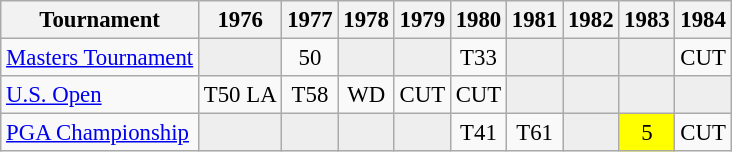<table class="wikitable" style="font-size:95%;text-align:center;">
<tr>
<th>Tournament</th>
<th>1976</th>
<th>1977</th>
<th>1978</th>
<th>1979</th>
<th>1980</th>
<th>1981</th>
<th>1982</th>
<th>1983</th>
<th>1984</th>
</tr>
<tr>
<td align=left><a href='#'>Masters Tournament</a></td>
<td style="background:#eeeeee;"></td>
<td>50</td>
<td style="background:#eeeeee;"></td>
<td style="background:#eeeeee;"></td>
<td>T33</td>
<td style="background:#eeeeee;"></td>
<td style="background:#eeeeee;"></td>
<td style="background:#eeeeee;"></td>
<td>CUT</td>
</tr>
<tr>
<td align=left><a href='#'>U.S. Open</a></td>
<td>T50 <span>LA</span></td>
<td>T58</td>
<td>WD</td>
<td>CUT</td>
<td>CUT</td>
<td style="background:#eeeeee;"></td>
<td style="background:#eeeeee;"></td>
<td style="background:#eeeeee;"></td>
<td style="background:#eeeeee;"></td>
</tr>
<tr>
<td align=left><a href='#'>PGA Championship</a></td>
<td style="background:#eeeeee;"></td>
<td style="background:#eeeeee;"></td>
<td style="background:#eeeeee;"></td>
<td style="background:#eeeeee;"></td>
<td>T41</td>
<td>T61</td>
<td style="background:#eeeeee;"></td>
<td style="background:yellow;">5</td>
<td>CUT</td>
</tr>
</table>
